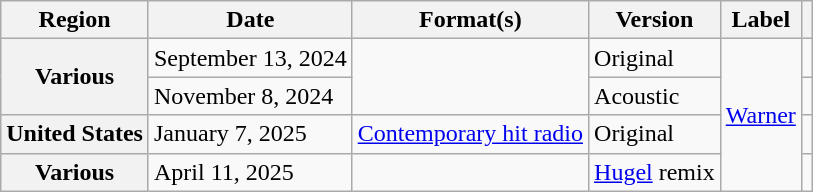<table class="wikitable plainrowheaders">
<tr>
<th scope="col">Region</th>
<th scope="col">Date</th>
<th scope="col">Format(s)</th>
<th scope="col">Version</th>
<th scope="col">Label</th>
<th scope="col"></th>
</tr>
<tr>
<th scope="row" rowspan="2">Various</th>
<td>September 13, 2024</td>
<td rowspan="2"></td>
<td>Original</td>
<td rowspan="4"><a href='#'>Warner</a></td>
<td style="text-align:center"></td>
</tr>
<tr>
<td>November 8, 2024</td>
<td>Acoustic</td>
<td style="text-align:center"></td>
</tr>
<tr>
<th scope="row">United States</th>
<td>January 7, 2025</td>
<td><a href='#'>Contemporary hit radio</a></td>
<td>Original</td>
<td style="text-align:center"></td>
</tr>
<tr>
<th scope="row">Various</th>
<td>April 11, 2025</td>
<td></td>
<td><a href='#'>Hugel</a> remix</td>
<td style="text-align:center"></td>
</tr>
</table>
